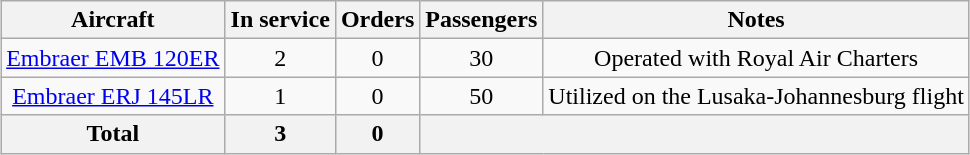<table class="wikitable" style="text-align:center; margin-left: auto; margin-right: auto; border: none;">
<tr>
<th>Aircraft</th>
<th>In service</th>
<th>Orders</th>
<th>Passengers</th>
<th>Notes</th>
</tr>
<tr>
<td><a href='#'>Embraer EMB 120ER</a></td>
<td>2</td>
<td>0</td>
<td>30</td>
<td>Operated with Royal Air Charters</td>
</tr>
<tr>
<td><a href='#'>Embraer ERJ 145LR</a></td>
<td>1</td>
<td>0</td>
<td>50</td>
<td>Utilized on the Lusaka-Johannesburg flight</td>
</tr>
<tr>
<th>Total</th>
<th>3</th>
<th>0</th>
<th colspan="2"></th>
</tr>
</table>
